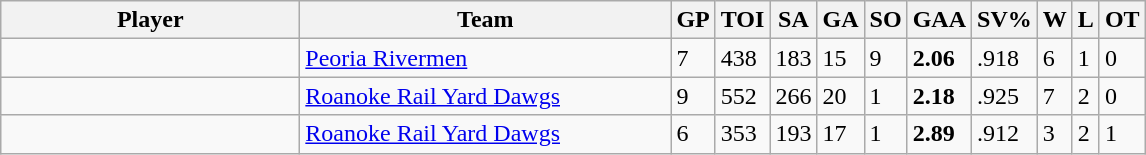<table class="wikitable sortable">
<tr>
<th style="width:12em">Player</th>
<th style="width:15em">Team</th>
<th>GP</th>
<th>TOI</th>
<th>SA</th>
<th>GA</th>
<th>SO</th>
<th>GAA</th>
<th>SV%</th>
<th>W</th>
<th>L</th>
<th>OT</th>
</tr>
<tr>
<td></td>
<td><a href='#'>Peoria Rivermen</a></td>
<td>7</td>
<td>438</td>
<td>183</td>
<td>15</td>
<td>9</td>
<td><strong>2.06</strong></td>
<td>.918</td>
<td>6</td>
<td>1</td>
<td>0</td>
</tr>
<tr>
<td></td>
<td><a href='#'>Roanoke Rail Yard Dawgs</a></td>
<td>9</td>
<td>552</td>
<td>266</td>
<td>20</td>
<td>1</td>
<td><strong>2.18</strong></td>
<td>.925</td>
<td>7</td>
<td>2</td>
<td>0</td>
</tr>
<tr>
<td></td>
<td><a href='#'>Roanoke Rail Yard Dawgs</a></td>
<td>6</td>
<td>353</td>
<td>193</td>
<td>17</td>
<td>1</td>
<td><strong>2.89</strong></td>
<td>.912</td>
<td>3</td>
<td>2</td>
<td>1</td>
</tr>
</table>
